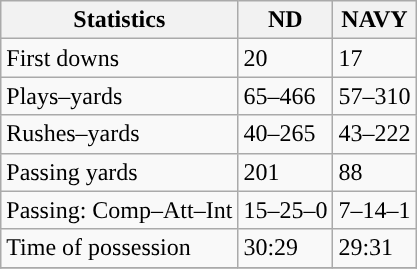<table class="wikitable" style="float: left;">
<tr>
<th>Statistics</th>
<th>ND</th>
<th>NAVY</th>
</tr>
<tr>
<td>First downs</td>
<td>20</td>
<td>17</td>
</tr>
<tr>
<td>Plays–yards</td>
<td>65–466</td>
<td>57–310</td>
</tr>
<tr>
<td>Rushes–yards</td>
<td>40–265</td>
<td>43–222</td>
</tr>
<tr>
<td>Passing yards</td>
<td>201</td>
<td>88</td>
</tr>
<tr>
<td>Passing: Comp–Att–Int</td>
<td>15–25–0</td>
<td>7–14–1</td>
</tr>
<tr>
<td>Time of possession</td>
<td>30:29</td>
<td>29:31</td>
</tr>
<tr>
</tr>
</table>
